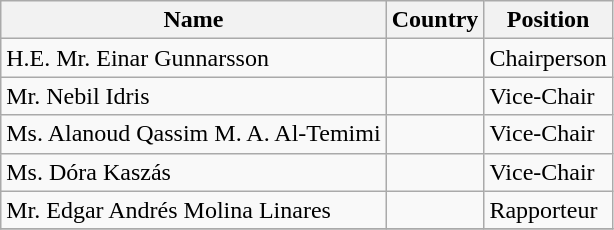<table class="wikitable">
<tr>
<th>Name</th>
<th>Country</th>
<th>Position</th>
</tr>
<tr>
<td>H.E. Mr. Einar Gunnarsson</td>
<td></td>
<td>Chairperson</td>
</tr>
<tr>
<td>Mr. Nebil Idris</td>
<td></td>
<td>Vice-Chair</td>
</tr>
<tr>
<td>Ms. Alanoud Qassim M. A. Al-Temimi</td>
<td></td>
<td>Vice-Chair</td>
</tr>
<tr>
<td>Ms. Dóra Kaszás</td>
<td></td>
<td>Vice-Chair</td>
</tr>
<tr>
<td>Mr. Edgar Andrés Molina Linares</td>
<td></td>
<td>Rapporteur</td>
</tr>
<tr>
</tr>
</table>
